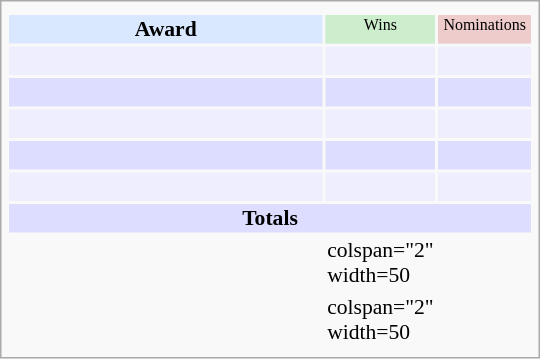<table class="infobox" style="width: 25em; text-align: left; font-size: 90%; vertical-align: middle;">
<tr>
<td colspan="3" style="text-align:center;"></td>
</tr>
<tr style="background:#D9E8FF;text-align:center;">
<th style="vertical-align: middle;">Award</th>
<td style="background:#cceecc; font-size:8pt;" width="60px">Wins</td>
<td style="background:#eecccc; font-size:8pt;" width="60px">Nominations</td>
</tr>
<tr bgcolor=#eeeeff>
<td align="center"><br></td>
<td></td>
<td></td>
</tr>
<tr bgcolor=#ddddff>
<td align="center"><br></td>
<td></td>
<td></td>
</tr>
<tr bgcolor=#eeeeff>
<td align="center"><br></td>
<td></td>
<td></td>
</tr>
<tr bgcolor=#ddddff>
<td align="center"><br></td>
<td></td>
<td></td>
</tr>
<tr bgcolor=#eeeeff>
<td align="center"><br></td>
<td></td>
<td></td>
</tr>
<tr bgcolor=#ddddff>
<td colspan="3" style="text-align:center;"><strong>Totals</strong></td>
</tr>
<tr>
<td></td>
<td>colspan="2" width=50 </td>
</tr>
<tr>
<td></td>
<td>colspan="2" width=50 </td>
</tr>
<tr>
</tr>
</table>
